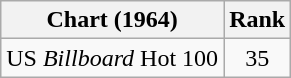<table class="wikitable sortable">
<tr>
<th>Chart (1964)</th>
<th>Rank</th>
</tr>
<tr>
<td align=left>US <em>Billboard</em> Hot 100</td>
<td align=center>35</td>
</tr>
</table>
